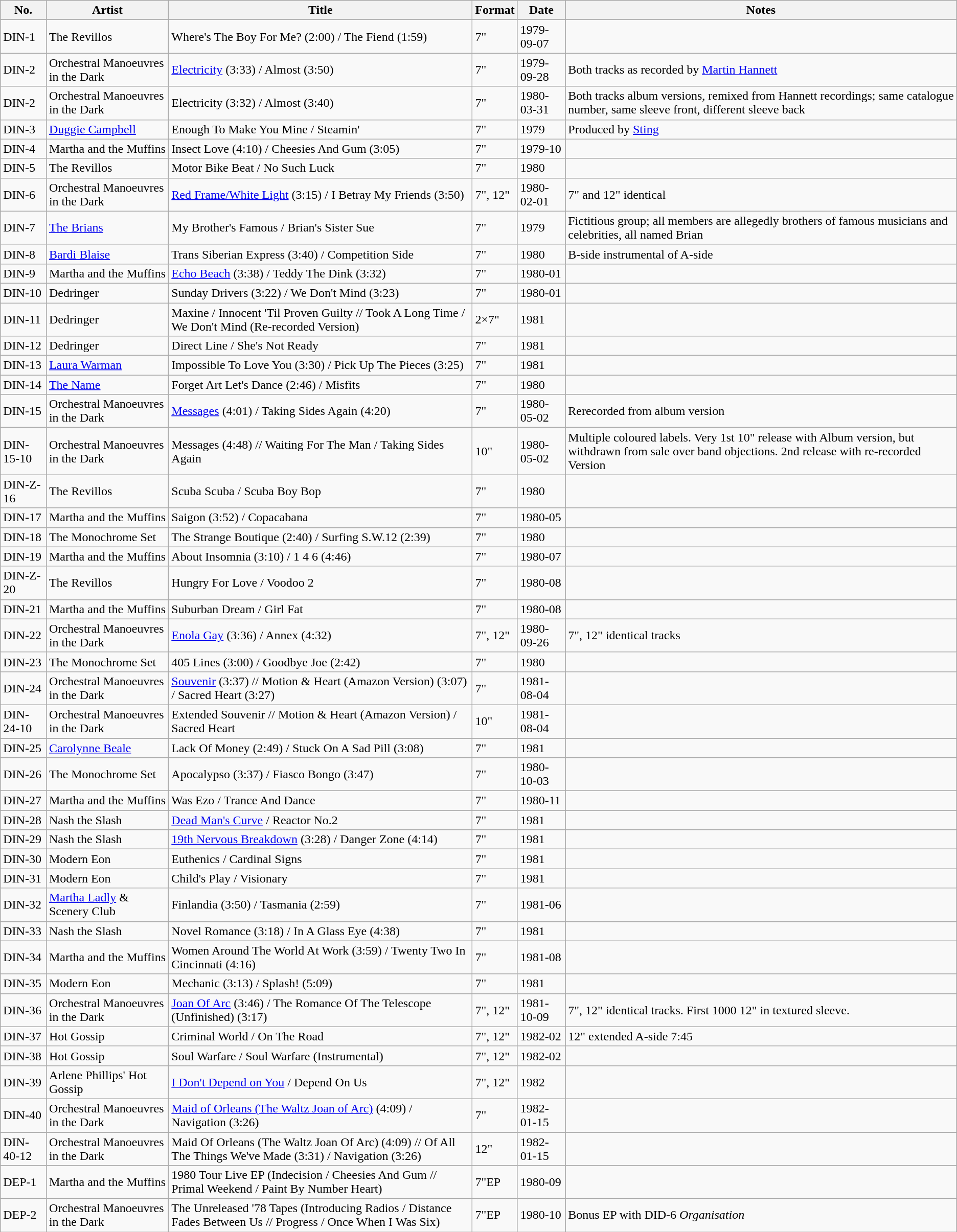<table class="wikitable sortable">
<tr>
<th>No.</th>
<th>Artist</th>
<th>Title</th>
<th>Format</th>
<th>Date</th>
<th>Notes</th>
</tr>
<tr>
<td>DIN-1</td>
<td>The Revillos</td>
<td>Where's The Boy For Me? (2:00) / The Fiend (1:59)</td>
<td>7"</td>
<td>1979-09-07</td>
<td></td>
</tr>
<tr>
<td>DIN-2</td>
<td>Orchestral Manoeuvres in the Dark</td>
<td><a href='#'>Electricity</a> (3:33) / Almost (3:50)</td>
<td>7"</td>
<td>1979-09-28</td>
<td>Both tracks as recorded by <a href='#'>Martin Hannett</a></td>
</tr>
<tr>
<td>DIN-2</td>
<td>Orchestral Manoeuvres in the Dark</td>
<td>Electricity (3:32) / Almost (3:40)</td>
<td>7"</td>
<td>1980-03-31</td>
<td>Both tracks album versions, remixed from Hannett recordings; same catalogue number, same sleeve front, different sleeve back</td>
</tr>
<tr>
<td>DIN-3</td>
<td><a href='#'>Duggie Campbell</a></td>
<td>Enough To Make You Mine / Steamin'</td>
<td>7"</td>
<td>1979</td>
<td>Produced by <a href='#'>Sting</a></td>
</tr>
<tr>
<td>DIN-4</td>
<td>Martha and the Muffins</td>
<td>Insect Love (4:10) / Cheesies And Gum (3:05)</td>
<td>7"</td>
<td>1979-10</td>
<td></td>
</tr>
<tr>
<td>DIN-5</td>
<td>The Revillos</td>
<td>Motor Bike Beat / No Such Luck</td>
<td>7"</td>
<td>1980</td>
<td></td>
</tr>
<tr>
<td>DIN-6</td>
<td>Orchestral Manoeuvres in the Dark</td>
<td><a href='#'>Red Frame/White Light</a> (3:15) / I Betray My Friends (3:50)</td>
<td>7", 12"</td>
<td>1980-02-01</td>
<td>7" and 12" identical</td>
</tr>
<tr>
<td>DIN-7</td>
<td><a href='#'>The Brians</a></td>
<td>My Brother's Famous / Brian's Sister Sue</td>
<td>7"</td>
<td>1979</td>
<td>Fictitious group; all members are allegedly brothers of famous musicians and celebrities, all named Brian</td>
</tr>
<tr>
<td>DIN-8</td>
<td><a href='#'>Bardi Blaise</a></td>
<td>Trans Siberian Express (3:40) / Competition Side</td>
<td>7"</td>
<td>1980</td>
<td>B-side instrumental of A-side</td>
</tr>
<tr>
<td>DIN-9</td>
<td>Martha and the Muffins</td>
<td><a href='#'>Echo Beach</a> (3:38) / Teddy The Dink (3:32)</td>
<td>7"</td>
<td>1980-01</td>
<td></td>
</tr>
<tr>
<td>DIN-10</td>
<td>Dedringer</td>
<td>Sunday Drivers (3:22) / We Don't Mind (3:23)</td>
<td>7"</td>
<td>1980-01</td>
<td></td>
</tr>
<tr>
<td>DIN-11</td>
<td>Dedringer</td>
<td>Maxine / Innocent 'Til Proven Guilty // Took A Long Time / We Don't Mind (Re-recorded Version)</td>
<td>2×7"</td>
<td>1981</td>
<td></td>
</tr>
<tr>
<td>DIN-12</td>
<td>Dedringer</td>
<td>Direct Line / She's Not Ready</td>
<td>7"</td>
<td>1981</td>
<td></td>
</tr>
<tr>
<td>DIN-13</td>
<td><a href='#'>Laura Warman</a></td>
<td>Impossible To Love You (3:30) / Pick Up The Pieces (3:25)</td>
<td>7"</td>
<td>1981</td>
<td></td>
</tr>
<tr>
<td>DIN-14</td>
<td><a href='#'>The Name</a></td>
<td>Forget Art Let's Dance (2:46) / Misfits</td>
<td>7"</td>
<td>1980</td>
<td></td>
</tr>
<tr>
<td>DIN-15</td>
<td>Orchestral Manoeuvres in the Dark</td>
<td><a href='#'>Messages</a> (4:01) / Taking Sides Again (4:20)</td>
<td>7"</td>
<td>1980-05-02</td>
<td>Rerecorded from album version</td>
</tr>
<tr>
<td>DIN-15-10</td>
<td>Orchestral Manoeuvres in the Dark</td>
<td>Messages (4:48) // Waiting For The Man / Taking Sides Again</td>
<td>10"</td>
<td>1980-05-02</td>
<td>Multiple coloured labels. Very 1st 10" release with Album version, but withdrawn from sale over band objections. 2nd release with re-recorded Version </td>
</tr>
<tr>
<td>DIN-Z-16</td>
<td>The Revillos</td>
<td>Scuba Scuba / Scuba Boy Bop</td>
<td>7"</td>
<td>1980</td>
<td></td>
</tr>
<tr>
<td>DIN-17</td>
<td>Martha and the Muffins</td>
<td>Saigon (3:52) / Copacabana</td>
<td>7"</td>
<td>1980-05</td>
<td></td>
</tr>
<tr>
<td>DIN-18</td>
<td>The Monochrome Set</td>
<td>The Strange Boutique (2:40) / Surfing S.W.12 (2:39)</td>
<td>7"</td>
<td>1980</td>
<td></td>
</tr>
<tr>
<td>DIN-19</td>
<td>Martha and the Muffins</td>
<td>About Insomnia (3:10) / 1 4 6 (4:46)</td>
<td>7"</td>
<td>1980-07</td>
<td></td>
</tr>
<tr>
<td>DIN-Z-20</td>
<td>The Revillos</td>
<td>Hungry For Love / Voodoo 2</td>
<td>7"</td>
<td>1980-08</td>
<td></td>
</tr>
<tr>
<td>DIN-21</td>
<td>Martha and the Muffins</td>
<td>Suburban Dream / Girl Fat</td>
<td>7"</td>
<td>1980-08</td>
<td></td>
</tr>
<tr>
<td>DIN-22</td>
<td>Orchestral Manoeuvres in the Dark</td>
<td><a href='#'>Enola Gay</a> (3:36) / Annex (4:32)</td>
<td>7", 12"</td>
<td>1980-09-26</td>
<td>7", 12" identical tracks</td>
</tr>
<tr>
<td>DIN-23</td>
<td>The Monochrome Set</td>
<td>405 Lines (3:00) / Goodbye Joe (2:42)</td>
<td>7"</td>
<td>1980</td>
<td></td>
</tr>
<tr>
<td>DIN-24</td>
<td>Orchestral Manoeuvres in the Dark</td>
<td><a href='#'>Souvenir</a> (3:37) // Motion & Heart (Amazon Version) (3:07) / Sacred Heart (3:27)</td>
<td>7"</td>
<td>1981-08-04</td>
<td></td>
</tr>
<tr>
<td>DIN-24-10</td>
<td>Orchestral Manoeuvres in the Dark</td>
<td>Extended Souvenir // Motion & Heart (Amazon Version) / Sacred Heart</td>
<td>10"</td>
<td>1981-08-04</td>
<td></td>
</tr>
<tr>
<td>DIN-25</td>
<td><a href='#'>Carolynne Beale</a></td>
<td>Lack Of Money (2:49) / Stuck On A Sad Pill (3:08)</td>
<td>7"</td>
<td>1981</td>
<td></td>
</tr>
<tr>
<td>DIN-26</td>
<td>The Monochrome Set</td>
<td>Apocalypso (3:37) / Fiasco Bongo (3:47)</td>
<td>7"</td>
<td>1980-10-03</td>
<td></td>
</tr>
<tr>
<td>DIN-27</td>
<td>Martha and the Muffins</td>
<td>Was Ezo / Trance And Dance</td>
<td>7"</td>
<td>1980-11</td>
<td></td>
</tr>
<tr>
<td>DIN-28</td>
<td>Nash the Slash</td>
<td><a href='#'>Dead Man's Curve</a> / Reactor No.2</td>
<td>7"</td>
<td>1981</td>
<td></td>
</tr>
<tr>
<td>DIN-29</td>
<td>Nash the Slash</td>
<td><a href='#'>19th Nervous Breakdown</a> (3:28) / Danger Zone (4:14)</td>
<td>7"</td>
<td>1981</td>
<td></td>
</tr>
<tr>
<td>DIN-30</td>
<td>Modern Eon</td>
<td>Euthenics / Cardinal Signs</td>
<td>7"</td>
<td>1981</td>
<td></td>
</tr>
<tr>
<td>DIN-31</td>
<td>Modern Eon</td>
<td>Child's Play / Visionary</td>
<td>7"</td>
<td>1981</td>
<td></td>
</tr>
<tr>
<td>DIN-32</td>
<td><a href='#'>Martha Ladly</a> & Scenery Club</td>
<td>Finlandia (3:50) / Tasmania (2:59)</td>
<td>7"</td>
<td>1981-06</td>
<td></td>
</tr>
<tr>
<td>DIN-33</td>
<td>Nash the Slash</td>
<td>Novel Romance (3:18) / In A Glass Eye (4:38)</td>
<td>7"</td>
<td>1981</td>
<td></td>
</tr>
<tr>
<td>DIN-34</td>
<td>Martha and the Muffins</td>
<td>Women Around The World At Work (3:59) / Twenty Two In Cincinnati (4:16)</td>
<td>7"</td>
<td>1981-08</td>
<td></td>
</tr>
<tr>
<td>DIN-35</td>
<td>Modern Eon</td>
<td>Mechanic (3:13) / Splash! (5:09)</td>
<td>7"</td>
<td>1981</td>
<td></td>
</tr>
<tr>
<td>DIN-36</td>
<td>Orchestral Manoeuvres in the Dark</td>
<td><a href='#'>Joan Of Arc</a> (3:46) / The Romance Of The Telescope (Unfinished) (3:17)</td>
<td>7", 12"</td>
<td>1981-10-09</td>
<td>7", 12" identical tracks. First 1000 12" in textured sleeve.</td>
</tr>
<tr>
<td>DIN-37</td>
<td>Hot Gossip</td>
<td>Criminal World / On The Road</td>
<td>7", 12"</td>
<td>1982-02</td>
<td>12" extended A-side 7:45</td>
</tr>
<tr>
<td>DIN-38</td>
<td>Hot Gossip</td>
<td>Soul Warfare / Soul Warfare (Instrumental)</td>
<td>7", 12"</td>
<td>1982-02</td>
<td></td>
</tr>
<tr>
<td>DIN-39</td>
<td>Arlene Phillips' Hot Gossip</td>
<td><a href='#'>I Don't Depend on You</a> / Depend On Us</td>
<td>7", 12"</td>
<td>1982</td>
<td></td>
</tr>
<tr>
<td>DIN-40</td>
<td>Orchestral Manoeuvres in the Dark</td>
<td><a href='#'>Maid of Orleans (The Waltz Joan of Arc)</a> (4:09) / Navigation (3:26)</td>
<td>7"</td>
<td>1982-01-15</td>
<td></td>
</tr>
<tr>
<td>DIN-40-12</td>
<td>Orchestral Manoeuvres in the Dark</td>
<td>Maid Of Orleans (The Waltz Joan Of Arc) (4:09) // Of All The Things We've Made (3:31) / Navigation (3:26)</td>
<td>12"</td>
<td>1982-01-15</td>
<td></td>
</tr>
<tr>
<td>DEP-1</td>
<td>Martha and the Muffins</td>
<td>1980 Tour Live EP (Indecision / Cheesies And Gum // Primal Weekend / Paint By Number Heart)</td>
<td>7"EP</td>
<td>1980-09</td>
<td></td>
</tr>
<tr>
<td>DEP-2</td>
<td>Orchestral Manoeuvres in the Dark</td>
<td>The Unreleased '78 Tapes (Introducing Radios / Distance Fades Between Us // Progress / Once When I Was Six)</td>
<td>7"EP</td>
<td>1980-10</td>
<td>Bonus EP with DID-6 <em>Organisation</em></td>
</tr>
</table>
